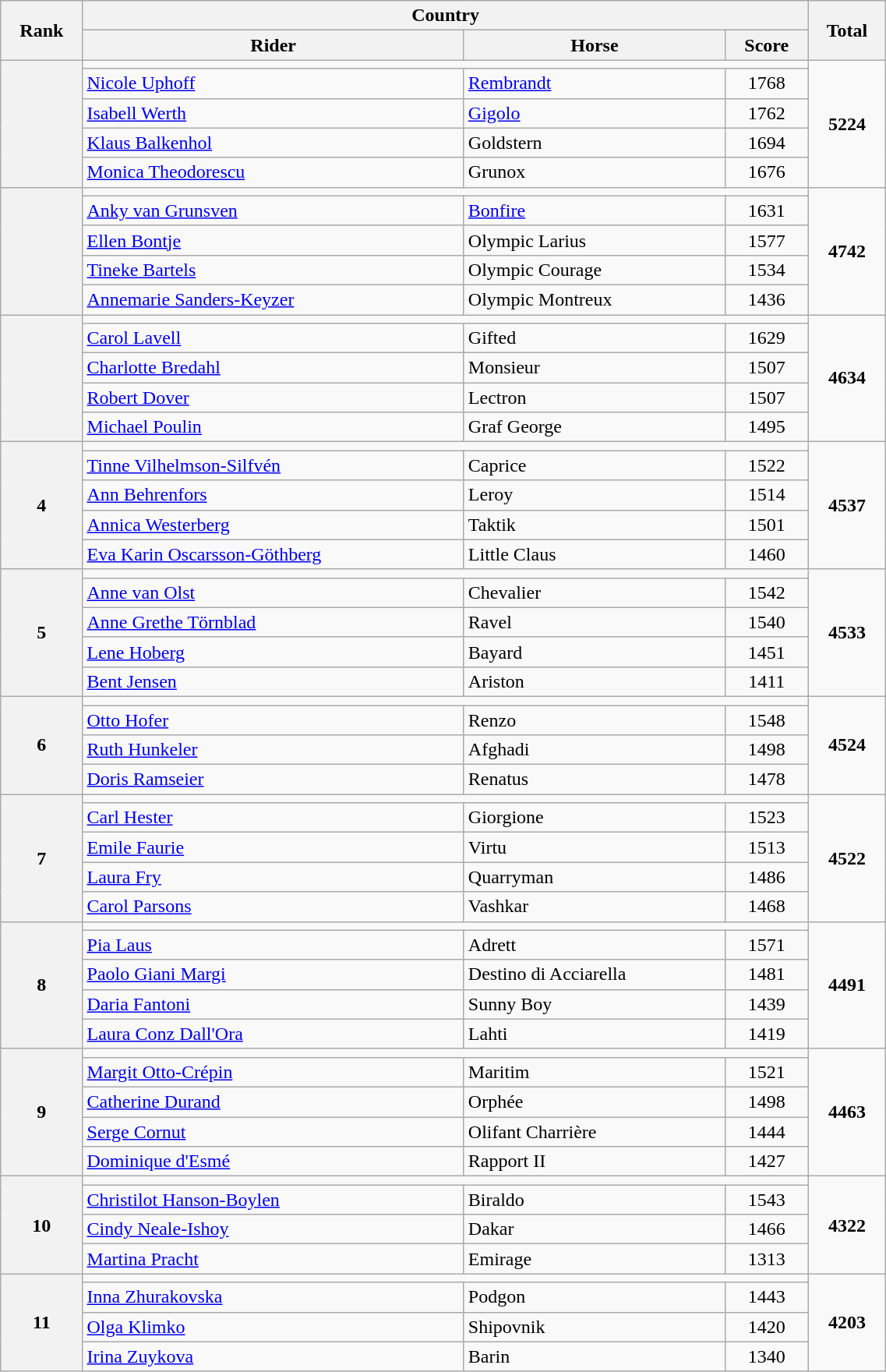<table class="wikitable" style="text-align:center" width =60%>
<tr>
<th rowspan=2>Rank</th>
<th colspan=3>Country</th>
<th rowspan=2>Total</th>
</tr>
<tr>
<th>Rider</th>
<th>Horse</th>
<th>Score</th>
</tr>
<tr>
<th rowspan=5></th>
<td colspan=3><strong></strong></td>
<td rowspan=5><strong>5224</strong></td>
</tr>
<tr>
<td align=left><a href='#'>Nicole Uphoff</a></td>
<td align=left><a href='#'>Rembrandt</a></td>
<td>1768</td>
</tr>
<tr>
<td align=left><a href='#'>Isabell Werth</a></td>
<td align=left><a href='#'>Gigolo</a></td>
<td>1762</td>
</tr>
<tr>
<td align=left><a href='#'>Klaus Balkenhol</a></td>
<td align=left>Goldstern</td>
<td>1694</td>
</tr>
<tr>
<td align=left><a href='#'>Monica Theodorescu</a></td>
<td align=left>Grunox</td>
<td>1676</td>
</tr>
<tr>
<th rowspan=5></th>
<td colspan=3><strong></strong></td>
<td rowspan=5><strong>4742</strong></td>
</tr>
<tr>
<td align=left><a href='#'>Anky van Grunsven</a></td>
<td align=left><a href='#'>Bonfire</a></td>
<td>1631</td>
</tr>
<tr>
<td align=left><a href='#'>Ellen Bontje</a></td>
<td align=left>Olympic Larius</td>
<td>1577</td>
</tr>
<tr>
<td align=left><a href='#'>Tineke Bartels</a></td>
<td align=left>Olympic Courage</td>
<td>1534</td>
</tr>
<tr>
<td align=left><a href='#'>Annemarie Sanders-Keyzer</a></td>
<td align=left>Olympic Montreux</td>
<td>1436</td>
</tr>
<tr>
<th rowspan=5></th>
<td colspan=3><strong></strong></td>
<td rowspan=5><strong>4634</strong></td>
</tr>
<tr>
<td align=left><a href='#'>Carol Lavell</a></td>
<td align=left>Gifted</td>
<td>1629</td>
</tr>
<tr>
<td align=left><a href='#'>Charlotte Bredahl</a></td>
<td align=left>Monsieur</td>
<td>1507</td>
</tr>
<tr>
<td align=left><a href='#'>Robert Dover</a></td>
<td align=left>Lectron</td>
<td>1507</td>
</tr>
<tr>
<td align=left><a href='#'>Michael Poulin</a></td>
<td align=left>Graf George</td>
<td>1495</td>
</tr>
<tr>
<th rowspan=5>4</th>
<td colspan=3><strong></strong></td>
<td rowspan=5><strong>4537</strong></td>
</tr>
<tr>
<td align=left><a href='#'>Tinne Vilhelmson-Silfvén</a></td>
<td align=left>Caprice</td>
<td>1522</td>
</tr>
<tr>
<td align=left><a href='#'>Ann Behrenfors</a></td>
<td align=left>Leroy</td>
<td>1514</td>
</tr>
<tr>
<td align=left><a href='#'>Annica Westerberg</a></td>
<td align=left>Taktik</td>
<td>1501</td>
</tr>
<tr>
<td align=left><a href='#'>Eva Karin Oscarsson-Göthberg</a></td>
<td align=left>Little Claus</td>
<td>1460</td>
</tr>
<tr>
<th rowspan=5>5</th>
<td colspan=3><strong></strong></td>
<td rowspan=5><strong>4533</strong></td>
</tr>
<tr>
<td align=left><a href='#'>Anne van Olst</a></td>
<td align=left>Chevalier</td>
<td>1542</td>
</tr>
<tr>
<td align=left><a href='#'>Anne Grethe Törnblad</a></td>
<td align=left>Ravel</td>
<td>1540</td>
</tr>
<tr>
<td align=left><a href='#'>Lene Hoberg</a></td>
<td align=left>Bayard</td>
<td>1451</td>
</tr>
<tr>
<td align=left><a href='#'>Bent Jensen</a></td>
<td align=left>Ariston</td>
<td>1411</td>
</tr>
<tr>
<th rowspan=4>6</th>
<td colspan=3><strong></strong></td>
<td rowspan=4><strong>4524</strong></td>
</tr>
<tr>
<td align=left><a href='#'>Otto Hofer</a></td>
<td align=left>Renzo</td>
<td>1548</td>
</tr>
<tr>
<td align=left><a href='#'>Ruth Hunkeler</a></td>
<td align=left>Afghadi</td>
<td>1498</td>
</tr>
<tr>
<td align=left><a href='#'>Doris Ramseier</a></td>
<td align=left>Renatus</td>
<td>1478</td>
</tr>
<tr>
<th rowspan=5>7</th>
<td colspan=3><strong></strong></td>
<td rowspan=5><strong>4522</strong></td>
</tr>
<tr>
<td align=left><a href='#'>Carl Hester</a></td>
<td align=left>Giorgione</td>
<td>1523</td>
</tr>
<tr>
<td align=left><a href='#'>Emile Faurie</a></td>
<td align=left>Virtu</td>
<td>1513</td>
</tr>
<tr>
<td align=left><a href='#'>Laura Fry</a></td>
<td align=left>Quarryman</td>
<td>1486</td>
</tr>
<tr>
<td align=left><a href='#'>Carol Parsons</a></td>
<td align=left>Vashkar</td>
<td>1468</td>
</tr>
<tr>
<th rowspan=5>8</th>
<td colspan=3><strong></strong></td>
<td rowspan=5><strong>4491</strong></td>
</tr>
<tr>
<td align=left><a href='#'>Pia Laus</a></td>
<td align=left>Adrett</td>
<td>1571</td>
</tr>
<tr>
<td align=left><a href='#'>Paolo Giani Margi</a></td>
<td align=left>Destino di Acciarella</td>
<td>1481</td>
</tr>
<tr>
<td align=left><a href='#'>Daria Fantoni</a></td>
<td align=left>Sunny Boy</td>
<td>1439</td>
</tr>
<tr>
<td align=left><a href='#'>Laura Conz Dall'Ora</a></td>
<td align=left>Lahti</td>
<td>1419</td>
</tr>
<tr>
<th rowspan=5>9</th>
<td colspan=3><strong></strong></td>
<td rowspan=5><strong>4463</strong></td>
</tr>
<tr>
<td align=left><a href='#'>Margit Otto-Crépin</a></td>
<td align=left>Maritim</td>
<td>1521</td>
</tr>
<tr>
<td align=left><a href='#'>Catherine Durand</a></td>
<td align=left>Orphée</td>
<td>1498</td>
</tr>
<tr>
<td align=left><a href='#'>Serge Cornut</a></td>
<td align=left>Olifant Charrière</td>
<td>1444</td>
</tr>
<tr>
<td align=left><a href='#'>Dominique d'Esmé</a></td>
<td align=left>Rapport II</td>
<td>1427</td>
</tr>
<tr>
<th rowspan=4>10</th>
<td colspan=3><strong></strong></td>
<td rowspan=4><strong>4322</strong></td>
</tr>
<tr>
<td align=left><a href='#'>Christilot Hanson-Boylen</a></td>
<td align=left>Biraldo</td>
<td>1543</td>
</tr>
<tr>
<td align=left><a href='#'>Cindy Neale-Ishoy</a></td>
<td align=left>Dakar</td>
<td>1466</td>
</tr>
<tr>
<td align=left><a href='#'>Martina Pracht</a></td>
<td align=left>Emirage</td>
<td>1313</td>
</tr>
<tr>
<th rowspan=4>11</th>
<td colspan=3><strong></strong></td>
<td rowspan=4><strong>4203</strong></td>
</tr>
<tr>
<td align=left><a href='#'>Inna Zhurakovska</a></td>
<td align=left>Podgon</td>
<td>1443</td>
</tr>
<tr>
<td align=left><a href='#'>Olga Klimko</a></td>
<td align=left>Shipovnik</td>
<td>1420</td>
</tr>
<tr>
<td align=left><a href='#'>Irina Zuykova</a></td>
<td align=left>Barin</td>
<td>1340</td>
</tr>
</table>
